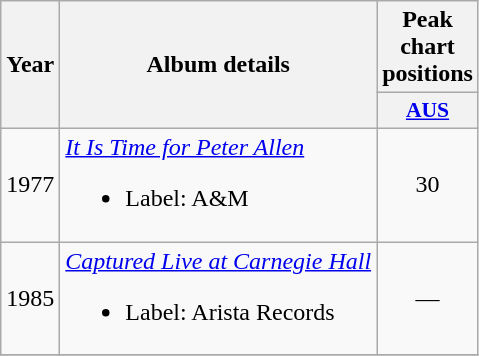<table class="wikitable" style="text-align:center;">
<tr>
<th rowspan="2">Year</th>
<th rowspan="2">Album details</th>
<th colspan="1">Peak chart positions</th>
</tr>
<tr>
<th scope="col" style="width:3em;font-size:90%;"><a href='#'>AUS</a><br></th>
</tr>
<tr>
<td>1977</td>
<td align="left"><em><a href='#'>It Is Time for Peter Allen</a></em><br><ul><li>Label: A&M</li></ul></td>
<td>30</td>
</tr>
<tr>
<td>1985</td>
<td align="left"><em><a href='#'>Captured Live at Carnegie Hall</a></em><br><ul><li>Label: Arista Records</li></ul></td>
<td>—</td>
</tr>
<tr>
</tr>
</table>
